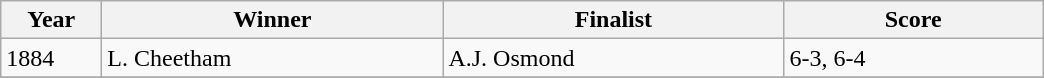<table class="wikitable">
<tr>
<th style="width:60px;">Year</th>
<th style="width:220px;">Winner</th>
<th style="width:220px;">Finalist</th>
<th style="width:165px;">Score</th>
</tr>
<tr>
<td>1884</td>
<td> L. Cheetham</td>
<td> A.J. Osmond</td>
<td>6-3, 6-4</td>
</tr>
<tr>
</tr>
</table>
